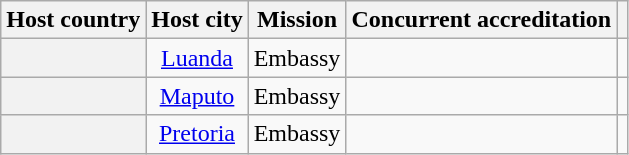<table class="wikitable plainrowheaders" style="text-align:center;">
<tr>
<th scope="col">Host country</th>
<th scope="col">Host city</th>
<th scope="col">Mission</th>
<th scope="col">Concurrent accreditation</th>
<th scope="col"></th>
</tr>
<tr>
<th scope="row"></th>
<td><a href='#'>Luanda</a></td>
<td>Embassy</td>
<td></td>
<td></td>
</tr>
<tr>
<th scope="row"></th>
<td><a href='#'>Maputo</a></td>
<td>Embassy</td>
<td></td>
<td></td>
</tr>
<tr>
<th scope="row"></th>
<td><a href='#'>Pretoria</a></td>
<td>Embassy</td>
<td></td>
<td></td>
</tr>
</table>
